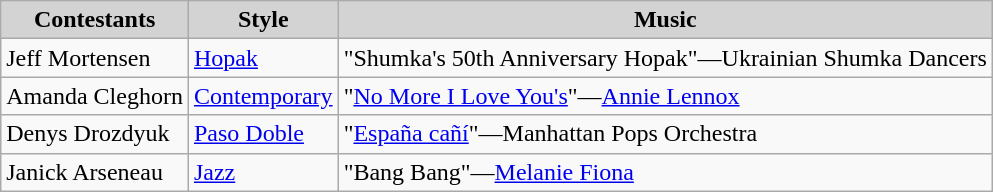<table class="wikitable">
<tr align="center" bgcolor="lightgrey">
<td><strong>Contestants</strong></td>
<td><strong>Style</strong></td>
<td><strong>Music</strong></td>
</tr>
<tr>
<td>Jeff Mortensen</td>
<td><a href='#'>Hopak</a></td>
<td>"Shumka's 50th Anniversary Hopak"—Ukrainian Shumka Dancers</td>
</tr>
<tr>
<td>Amanda Cleghorn</td>
<td><a href='#'>Contemporary</a></td>
<td>"<a href='#'>No More I Love You's</a>"—<a href='#'>Annie Lennox</a></td>
</tr>
<tr>
<td>Denys Drozdyuk</td>
<td><a href='#'>Paso Doble</a></td>
<td>"<a href='#'>España cañí</a>"—Manhattan Pops Orchestra</td>
</tr>
<tr>
<td>Janick Arseneau</td>
<td><a href='#'>Jazz</a></td>
<td>"Bang Bang"—<a href='#'>Melanie Fiona</a></td>
</tr>
</table>
